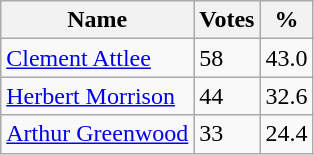<table class="wikitable">
<tr>
<th>Name</th>
<th>Votes</th>
<th>%</th>
</tr>
<tr>
<td><a href='#'>Clement Attlee</a></td>
<td>58</td>
<td>43.0</td>
</tr>
<tr>
<td><a href='#'>Herbert Morrison</a></td>
<td>44</td>
<td>32.6</td>
</tr>
<tr>
<td><a href='#'>Arthur Greenwood</a> </td>
<td>33</td>
<td>24.4</td>
</tr>
</table>
